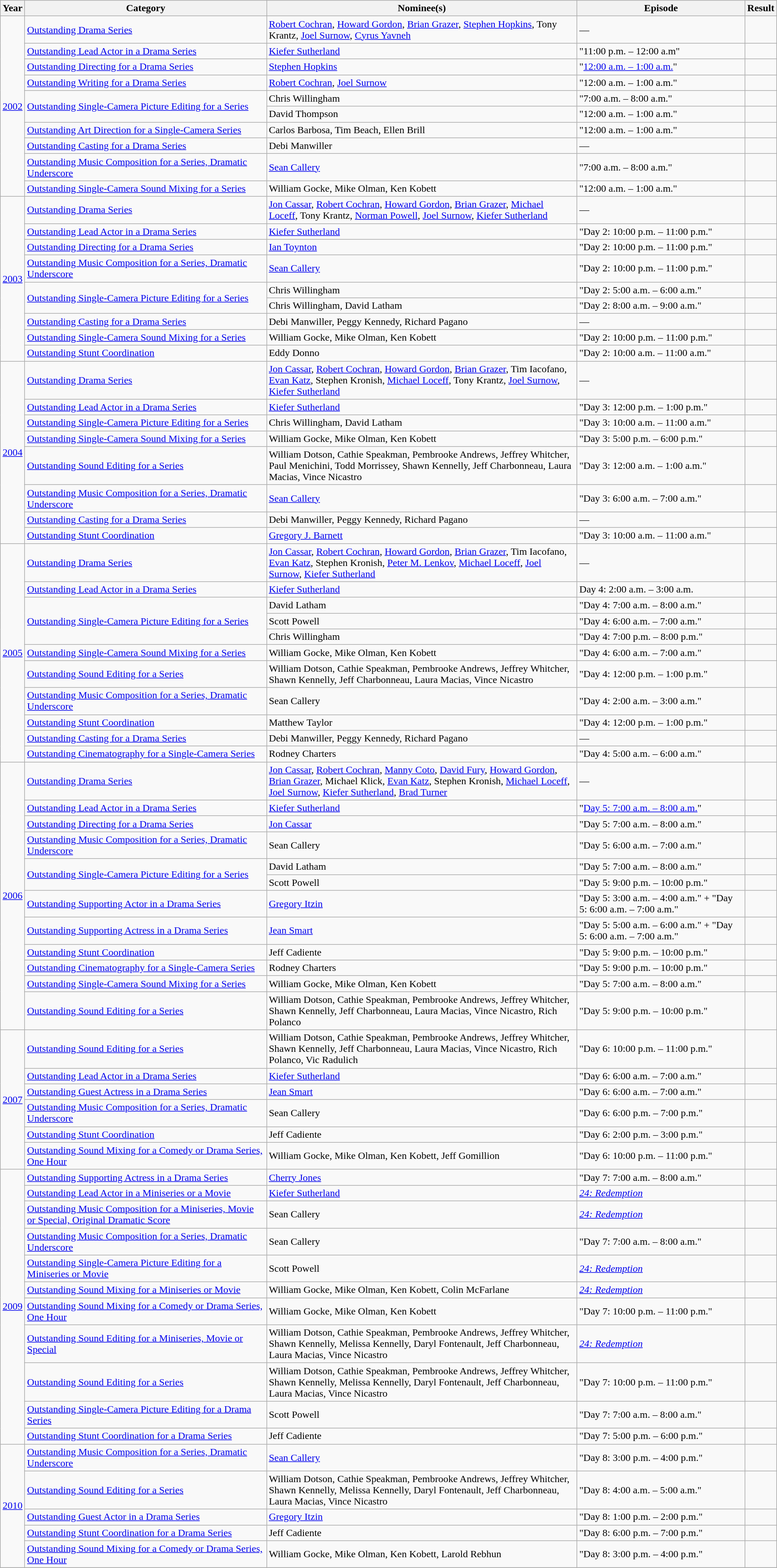<table class="wikitable">
<tr>
<th>Year</th>
<th>Category</th>
<th style="width:40%;">Nominee(s)</th>
<th>Episode</th>
<th>Result</th>
</tr>
<tr>
<td rowspan=10><a href='#'>2002</a></td>
<td><a href='#'>Outstanding Drama Series</a></td>
<td><a href='#'>Robert Cochran</a>, <a href='#'>Howard Gordon</a>, <a href='#'>Brian Grazer</a>, <a href='#'>Stephen Hopkins</a>, Tony Krantz, <a href='#'>Joel Surnow</a>, <a href='#'>Cyrus Yavneh</a></td>
<td>—</td>
<td></td>
</tr>
<tr>
<td><a href='#'>Outstanding Lead Actor in a Drama Series</a></td>
<td><a href='#'>Kiefer Sutherland</a></td>
<td>"11:00 p.m. – 12:00 a.m"</td>
<td></td>
</tr>
<tr>
<td><a href='#'>Outstanding Directing for a Drama Series</a></td>
<td><a href='#'>Stephen Hopkins</a></td>
<td>"<a href='#'>12:00 a.m. – 1:00 a.m.</a>"</td>
<td></td>
</tr>
<tr>
<td><a href='#'>Outstanding Writing for a Drama Series</a></td>
<td><a href='#'>Robert Cochran</a>, <a href='#'>Joel Surnow</a></td>
<td>"12:00 a.m. – 1:00 a.m."</td>
<td></td>
</tr>
<tr>
<td rowspan="2"><a href='#'>Outstanding Single-Camera Picture Editing for a Series</a></td>
<td>Chris Willingham</td>
<td>"7:00 a.m. – 8:00 a.m."</td>
<td></td>
</tr>
<tr>
<td>David Thompson</td>
<td>"12:00 a.m. – 1:00 a.m."</td>
<td></td>
</tr>
<tr>
<td><a href='#'>Outstanding Art Direction for a Single-Camera Series</a></td>
<td>Carlos Barbosa, Tim Beach, Ellen Brill</td>
<td>"12:00 a.m. – 1:00 a.m."</td>
<td></td>
</tr>
<tr>
<td><a href='#'>Outstanding Casting for a Drama Series</a></td>
<td>Debi Manwiller</td>
<td>—</td>
<td></td>
</tr>
<tr>
<td><a href='#'>Outstanding Music Composition for a Series, Dramatic Underscore</a></td>
<td><a href='#'>Sean Callery</a></td>
<td>"7:00 a.m. – 8:00 a.m."</td>
<td></td>
</tr>
<tr>
<td><a href='#'>Outstanding Single-Camera Sound Mixing for a Series</a></td>
<td>William Gocke, Mike Olman, Ken Kobett</td>
<td>"12:00 a.m. – 1:00 a.m."</td>
<td></td>
</tr>
<tr>
<td rowspan=9><a href='#'>2003</a></td>
<td><a href='#'>Outstanding Drama Series</a></td>
<td><a href='#'>Jon Cassar</a>, <a href='#'>Robert Cochran</a>, <a href='#'>Howard Gordon</a>, <a href='#'>Brian Grazer</a>, <a href='#'>Michael Loceff</a>, Tony Krantz, <a href='#'>Norman Powell</a>, <a href='#'>Joel Surnow</a>, <a href='#'>Kiefer Sutherland</a></td>
<td>—</td>
<td></td>
</tr>
<tr>
<td><a href='#'>Outstanding Lead Actor in a Drama Series</a></td>
<td><a href='#'>Kiefer Sutherland</a></td>
<td>"Day 2: 10:00 p.m. – 11:00 p.m."</td>
<td></td>
</tr>
<tr>
<td><a href='#'>Outstanding Directing for a Drama Series</a></td>
<td><a href='#'>Ian Toynton</a></td>
<td>"Day 2: 10:00 p.m. – 11:00 p.m."</td>
<td></td>
</tr>
<tr>
<td><a href='#'>Outstanding Music Composition for a Series, Dramatic Underscore</a></td>
<td><a href='#'>Sean Callery</a></td>
<td>"Day 2: 10:00 p.m. – 11:00 p.m."</td>
<td></td>
</tr>
<tr>
<td rowspan="2"><a href='#'>Outstanding Single-Camera Picture Editing for a Series</a></td>
<td>Chris Willingham</td>
<td>"Day 2: 5:00 a.m. – 6:00 a.m."</td>
<td></td>
</tr>
<tr>
<td>Chris Willingham, David Latham</td>
<td>"Day 2: 8:00 a.m. – 9:00 a.m."</td>
<td></td>
</tr>
<tr>
<td><a href='#'>Outstanding Casting for a Drama Series</a></td>
<td>Debi Manwiller, Peggy Kennedy, Richard Pagano</td>
<td>—</td>
<td></td>
</tr>
<tr>
<td><a href='#'>Outstanding Single-Camera Sound Mixing for a Series</a></td>
<td>William Gocke, Mike Olman, Ken Kobett</td>
<td>"Day 2: 10:00 p.m. – 11:00 p.m."</td>
<td></td>
</tr>
<tr>
<td><a href='#'>Outstanding Stunt Coordination</a></td>
<td>Eddy Donno</td>
<td>"Day 2: 10:00 a.m. – 11:00 a.m."</td>
<td></td>
</tr>
<tr>
<td rowspan=8><a href='#'>2004</a></td>
<td><a href='#'>Outstanding Drama Series</a></td>
<td><a href='#'>Jon Cassar</a>, <a href='#'>Robert Cochran</a>, <a href='#'>Howard Gordon</a>, <a href='#'>Brian Grazer</a>, Tim Iacofano, <a href='#'>Evan Katz</a>, Stephen Kronish, <a href='#'>Michael Loceff</a>, Tony Krantz, <a href='#'>Joel Surnow</a>, <a href='#'>Kiefer Sutherland</a></td>
<td>—</td>
<td></td>
</tr>
<tr>
<td><a href='#'>Outstanding Lead Actor in a Drama Series</a></td>
<td><a href='#'>Kiefer Sutherland</a></td>
<td>"Day 3: 12:00 p.m. – 1:00 p.m."</td>
<td></td>
</tr>
<tr>
<td><a href='#'>Outstanding Single-Camera Picture Editing for a Series</a></td>
<td>Chris Willingham, David Latham</td>
<td>"Day 3: 10:00 a.m. – 11:00 a.m."</td>
<td></td>
</tr>
<tr>
<td><a href='#'>Outstanding Single-Camera Sound Mixing for a Series</a></td>
<td>William Gocke, Mike Olman, Ken Kobett</td>
<td>"Day 3: 5:00 p.m. – 6:00 p.m."</td>
<td></td>
</tr>
<tr>
<td><a href='#'>Outstanding Sound Editing for a Series</a></td>
<td>William Dotson, Cathie Speakman, Pembrooke Andrews, Jeffrey Whitcher, Paul Menichini, Todd Morrissey, Shawn Kennelly, Jeff Charbonneau, Laura Macias, Vince Nicastro</td>
<td>"Day 3: 12:00 a.m. – 1:00 a.m."</td>
<td></td>
</tr>
<tr>
<td><a href='#'>Outstanding Music Composition for a Series, Dramatic Underscore</a></td>
<td><a href='#'>Sean Callery</a></td>
<td>"Day 3: 6:00 a.m. – 7:00 a.m."</td>
<td></td>
</tr>
<tr>
<td><a href='#'>Outstanding Casting for a Drama Series</a></td>
<td>Debi Manwiller, Peggy Kennedy, Richard Pagano</td>
<td>—</td>
<td></td>
</tr>
<tr>
<td><a href='#'>Outstanding Stunt Coordination</a></td>
<td><a href='#'>Gregory J. Barnett</a></td>
<td>"Day 3: 10:00 a.m. – 11:00 a.m."</td>
<td></td>
</tr>
<tr>
<td rowspan=11><a href='#'>2005</a></td>
<td><a href='#'>Outstanding Drama Series</a></td>
<td><a href='#'>Jon Cassar</a>, <a href='#'>Robert Cochran</a>, <a href='#'>Howard Gordon</a>, <a href='#'>Brian Grazer</a>, Tim Iacofano, <a href='#'>Evan Katz</a>, Stephen Kronish, <a href='#'>Peter M. Lenkov</a>, <a href='#'>Michael Loceff</a>, <a href='#'>Joel Surnow</a>, <a href='#'>Kiefer Sutherland</a></td>
<td>—</td>
<td></td>
</tr>
<tr>
<td><a href='#'>Outstanding Lead Actor in a Drama Series</a></td>
<td><a href='#'>Kiefer Sutherland</a></td>
<td>Day 4: 2:00 a.m. – 3:00 a.m.</td>
<td></td>
</tr>
<tr>
<td rowspan="3"><a href='#'>Outstanding Single-Camera Picture Editing for a Series</a></td>
<td>David Latham</td>
<td>"Day 4: 7:00 a.m. – 8:00 a.m."</td>
<td></td>
</tr>
<tr>
<td>Scott Powell</td>
<td>"Day 4: 6:00 a.m. – 7:00 a.m."</td>
<td></td>
</tr>
<tr>
<td>Chris Willingham</td>
<td>"Day 4: 7:00 p.m. – 8:00 p.m."</td>
<td></td>
</tr>
<tr>
<td><a href='#'>Outstanding Single-Camera Sound Mixing for a Series</a></td>
<td>William Gocke, Mike Olman, Ken Kobett</td>
<td>"Day 4: 6:00 a.m. – 7:00 a.m."</td>
<td></td>
</tr>
<tr>
<td><a href='#'>Outstanding Sound Editing for a Series</a></td>
<td>William Dotson, Cathie Speakman, Pembrooke Andrews, Jeffrey Whitcher, Shawn Kennelly, Jeff Charbonneau, Laura Macias, Vince Nicastro</td>
<td>"Day 4: 12:00 p.m. – 1:00 p.m."</td>
<td></td>
</tr>
<tr>
<td><a href='#'>Outstanding Music Composition for a Series, Dramatic Underscore</a></td>
<td>Sean Callery</td>
<td>"Day 4: 2:00 a.m. – 3:00 a.m."</td>
<td></td>
</tr>
<tr>
<td><a href='#'>Outstanding Stunt Coordination</a></td>
<td>Matthew Taylor</td>
<td>"Day 4: 12:00 p.m. – 1:00 p.m."</td>
<td></td>
</tr>
<tr>
<td><a href='#'>Outstanding Casting for a Drama Series</a></td>
<td>Debi Manwiller, Peggy Kennedy, Richard Pagano</td>
<td>—</td>
<td></td>
</tr>
<tr>
<td><a href='#'>Outstanding Cinematography for a Single-Camera Series</a></td>
<td>Rodney Charters</td>
<td>"Day 4: 5:00 a.m. – 6:00 a.m."</td>
<td></td>
</tr>
<tr>
<td rowspan=12><a href='#'>2006</a></td>
<td><a href='#'>Outstanding Drama Series</a></td>
<td><a href='#'>Jon Cassar</a>, <a href='#'>Robert Cochran</a>, <a href='#'>Manny Coto</a>, <a href='#'>David Fury</a>, <a href='#'>Howard Gordon</a>, <a href='#'>Brian Grazer</a>, Michael Klick, <a href='#'>Evan Katz</a>, Stephen Kronish, <a href='#'>Michael Loceff</a>, <a href='#'>Joel Surnow</a>, <a href='#'>Kiefer Sutherland</a>, <a href='#'>Brad Turner</a></td>
<td>—</td>
<td></td>
</tr>
<tr>
<td><a href='#'>Outstanding Lead Actor in a Drama Series</a></td>
<td><a href='#'>Kiefer Sutherland</a></td>
<td>"<a href='#'>Day 5: 7:00 a.m. – 8:00 a.m.</a>"</td>
<td></td>
</tr>
<tr>
<td><a href='#'>Outstanding Directing for a Drama Series</a></td>
<td><a href='#'>Jon Cassar</a></td>
<td>"Day 5: 7:00 a.m. – 8:00 a.m."</td>
<td></td>
</tr>
<tr>
<td><a href='#'>Outstanding Music Composition for a Series, Dramatic Underscore</a></td>
<td>Sean Callery</td>
<td>"Day 5: 6:00 a.m. – 7:00 a.m."</td>
<td></td>
</tr>
<tr>
<td rowspan="2"><a href='#'>Outstanding Single-Camera Picture Editing for a Series</a></td>
<td>David Latham</td>
<td>"Day 5: 7:00 a.m. – 8:00 a.m."</td>
<td></td>
</tr>
<tr>
<td>Scott Powell</td>
<td>"Day 5: 9:00 p.m. – 10:00 p.m."</td>
<td></td>
</tr>
<tr>
<td><a href='#'>Outstanding Supporting Actor in a Drama Series</a></td>
<td><a href='#'>Gregory Itzin</a></td>
<td>"Day 5: 3:00 a.m. – 4:00 a.m." + "Day 5: 6:00 a.m. – 7:00 a.m."</td>
<td></td>
</tr>
<tr>
<td><a href='#'>Outstanding Supporting Actress in a Drama Series</a></td>
<td><a href='#'>Jean Smart</a></td>
<td>"Day 5: 5:00 a.m. – 6:00 a.m." + "Day 5: 6:00 a.m. – 7:00 a.m."</td>
<td></td>
</tr>
<tr>
<td><a href='#'>Outstanding Stunt Coordination</a></td>
<td>Jeff Cadiente</td>
<td>"Day 5: 9:00 p.m. – 10:00 p.m."</td>
<td></td>
</tr>
<tr>
<td><a href='#'>Outstanding Cinematography for a Single-Camera Series</a></td>
<td>Rodney Charters</td>
<td>"Day 5: 9:00 p.m. – 10:00 p.m."</td>
<td></td>
</tr>
<tr>
<td><a href='#'>Outstanding Single-Camera Sound Mixing for a Series</a></td>
<td>William Gocke, Mike Olman, Ken Kobett</td>
<td>"Day 5: 7:00 a.m. – 8:00 a.m."</td>
<td></td>
</tr>
<tr>
<td><a href='#'>Outstanding Sound Editing for a Series</a></td>
<td>William Dotson, Cathie Speakman, Pembrooke Andrews, Jeffrey Whitcher, Shawn Kennelly, Jeff Charbonneau, Laura Macias, Vince Nicastro, Rich Polanco</td>
<td>"Day 5: 9:00 p.m. – 10:00 p.m."</td>
<td></td>
</tr>
<tr>
<td rowspan=6><a href='#'>2007</a></td>
<td><a href='#'>Outstanding Sound Editing for a Series</a></td>
<td>William Dotson, Cathie Speakman, Pembrooke Andrews, Jeffrey Whitcher, Shawn Kennelly, Jeff Charbonneau, Laura Macias, Vince Nicastro, Rich Polanco, Vic Radulich</td>
<td>"Day 6: 10:00 p.m. – 11:00 p.m."</td>
<td></td>
</tr>
<tr>
<td><a href='#'>Outstanding Lead Actor in a Drama Series</a></td>
<td><a href='#'>Kiefer Sutherland</a></td>
<td>"Day 6: 6:00 a.m. – 7:00 a.m."</td>
<td></td>
</tr>
<tr>
<td><a href='#'>Outstanding Guest Actress in a Drama Series</a></td>
<td><a href='#'>Jean Smart</a></td>
<td>"Day 6: 6:00 a.m. – 7:00 a.m."</td>
<td></td>
</tr>
<tr>
<td><a href='#'>Outstanding Music Composition for a Series, Dramatic Underscore</a></td>
<td>Sean Callery</td>
<td>"Day 6: 6:00 p.m. – 7:00 p.m."</td>
<td></td>
</tr>
<tr>
<td><a href='#'>Outstanding Stunt Coordination</a></td>
<td>Jeff Cadiente</td>
<td>"Day 6: 2:00 p.m. – 3:00 p.m."</td>
<td></td>
</tr>
<tr>
<td><a href='#'>Outstanding Sound Mixing for a Comedy or Drama Series, One Hour</a></td>
<td>William Gocke, Mike Olman, Ken Kobett, Jeff Gomillion</td>
<td>"Day 6: 10:00 p.m. – 11:00 p.m."</td>
<td></td>
</tr>
<tr>
<td rowspan=11><a href='#'>2009</a></td>
<td><a href='#'>Outstanding Supporting Actress in a Drama Series</a></td>
<td><a href='#'>Cherry Jones</a></td>
<td>"Day 7: 7:00 a.m. – 8:00 a.m."</td>
<td></td>
</tr>
<tr>
<td><a href='#'>Outstanding Lead Actor in a Miniseries or a Movie</a></td>
<td><a href='#'>Kiefer Sutherland</a></td>
<td><em><a href='#'>24: Redemption</a></em></td>
<td></td>
</tr>
<tr>
<td><a href='#'>Outstanding Music Composition for a Miniseries, Movie or Special, Original Dramatic Score</a></td>
<td>Sean Callery</td>
<td><em><a href='#'>24: Redemption</a></em></td>
<td></td>
</tr>
<tr>
<td><a href='#'>Outstanding Music Composition for a Series, Dramatic Underscore</a></td>
<td>Sean Callery</td>
<td>"Day 7: 7:00 a.m. – 8:00 a.m."</td>
<td></td>
</tr>
<tr>
<td><a href='#'>Outstanding Single-Camera Picture Editing for a Miniseries or Movie</a></td>
<td>Scott Powell</td>
<td><em><a href='#'>24: Redemption</a></em></td>
<td></td>
</tr>
<tr>
<td><a href='#'>Outstanding Sound Mixing for a Miniseries or Movie</a></td>
<td>William Gocke, Mike Olman, Ken Kobett, Colin McFarlane</td>
<td><em><a href='#'>24: Redemption</a></em></td>
<td></td>
</tr>
<tr>
<td><a href='#'>Outstanding Sound Mixing for a Comedy or Drama Series, One Hour</a></td>
<td>William Gocke, Mike Olman, Ken Kobett</td>
<td>"Day 7: 10:00 p.m. – 11:00 p.m."</td>
<td></td>
</tr>
<tr>
<td><a href='#'>Outstanding Sound Editing for a Miniseries, Movie or Special</a></td>
<td>William Dotson, Cathie Speakman, Pembrooke Andrews, Jeffrey Whitcher, Shawn Kennelly, Melissa Kennelly, Daryl Fontenault, Jeff Charbonneau, Laura Macias, Vince Nicastro</td>
<td><em><a href='#'>24: Redemption</a></em></td>
<td></td>
</tr>
<tr>
<td><a href='#'>Outstanding Sound Editing for a Series</a></td>
<td>William Dotson, Cathie Speakman, Pembrooke Andrews, Jeffrey Whitcher, Shawn Kennelly, Melissa Kennelly, Daryl Fontenault, Jeff Charbonneau, Laura Macias, Vince Nicastro</td>
<td>"Day 7: 10:00 p.m. – 11:00 p.m."</td>
<td></td>
</tr>
<tr>
<td><a href='#'>Outstanding Single-Camera Picture Editing for a Drama Series</a></td>
<td>Scott Powell</td>
<td>"Day 7: 7:00 a.m. – 8:00 a.m."</td>
<td></td>
</tr>
<tr>
<td><a href='#'>Outstanding Stunt Coordination for a Drama Series</a></td>
<td>Jeff Cadiente</td>
<td>"Day 7: 5:00 p.m. – 6:00 p.m."</td>
<td></td>
</tr>
<tr>
<td rowspan=5><a href='#'>2010</a></td>
<td><a href='#'>Outstanding Music Composition for a Series, Dramatic Underscore</a></td>
<td><a href='#'>Sean Callery</a></td>
<td>"Day 8: 3:00 p.m. – 4:00 p.m."</td>
<td></td>
</tr>
<tr>
<td><a href='#'>Outstanding Sound Editing for a Series</a></td>
<td>William Dotson, Cathie Speakman, Pembrooke Andrews, Jeffrey Whitcher, Shawn Kennelly, Melissa Kennelly, Daryl Fontenault, Jeff Charbonneau, Laura Macias, Vince Nicastro</td>
<td>"Day 8: 4:00 a.m. – 5:00 a.m."</td>
<td></td>
</tr>
<tr>
<td><a href='#'>Outstanding Guest Actor in a Drama Series</a></td>
<td><a href='#'>Gregory Itzin</a></td>
<td>"Day 8: 1:00 p.m. – 2:00 p.m."</td>
<td></td>
</tr>
<tr>
<td><a href='#'>Outstanding Stunt Coordination for a Drama Series</a></td>
<td>Jeff Cadiente</td>
<td>"Day 8: 6:00 p.m. – 7:00 p.m."</td>
<td></td>
</tr>
<tr>
<td><a href='#'>Outstanding Sound Mixing for a Comedy or Drama Series, One Hour</a></td>
<td>William Gocke, Mike Olman, Ken Kobett, Larold Rebhun</td>
<td>"Day 8: 3:00 p.m. – 4:00 p.m."</td>
<td></td>
</tr>
<tr>
</tr>
</table>
